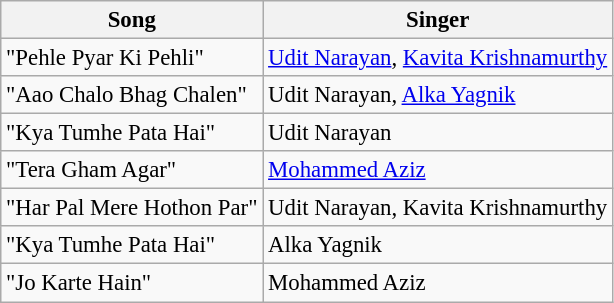<table class="wikitable" style="font-size:95%;">
<tr>
<th>Song</th>
<th>Singer</th>
</tr>
<tr>
<td>"Pehle Pyar Ki Pehli"</td>
<td><a href='#'>Udit Narayan</a>, <a href='#'>Kavita Krishnamurthy</a></td>
</tr>
<tr>
<td>"Aao Chalo Bhag Chalen"</td>
<td>Udit Narayan, <a href='#'>Alka Yagnik</a></td>
</tr>
<tr>
<td>"Kya Tumhe Pata Hai"</td>
<td>Udit Narayan</td>
</tr>
<tr>
<td>"Tera Gham Agar"</td>
<td><a href='#'>Mohammed Aziz</a></td>
</tr>
<tr>
<td>"Har Pal Mere Hothon Par"</td>
<td>Udit Narayan, Kavita Krishnamurthy</td>
</tr>
<tr>
<td>"Kya Tumhe Pata Hai"</td>
<td>Alka Yagnik</td>
</tr>
<tr>
<td>"Jo Karte Hain"</td>
<td>Mohammed Aziz</td>
</tr>
</table>
